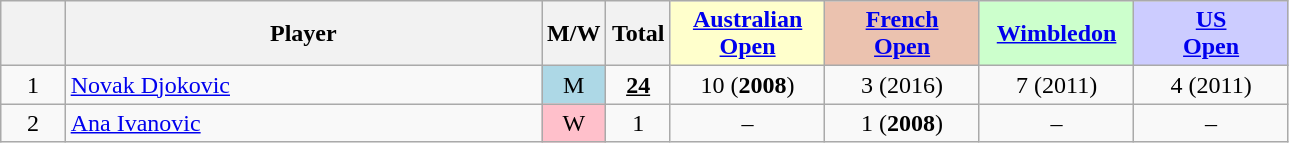<table class="wikitable mw-datatable sortable" style="text-align:center;">
<tr>
<th data-sort-type="number" width="5%"></th>
<th width="37%">Player</th>
<th width="5%">M/W</th>
<th data-sort-type="number" width="5%">Total</th>
<th style="background-color:#FFFFCC;" width="12%" data-sort-type="number"><a href='#'>Australian<br> Open</a></th>
<th style="background-color:#EBC2AF;" width="12%" data-sort-type="number"><a href='#'>French<br> Open</a></th>
<th style="background-color:#CCFFCC;" width="12%" data-sort-type="number"><a href='#'>Wimbledon</a></th>
<th style="background-color:#CCCCFF;" width="12%" data-sort-type="number"><a href='#'>US<br> Open</a></th>
</tr>
<tr>
<td>1</td>
<td style="text-align:left"><a href='#'>Novak Djokovic</a></td>
<td style="background-color:lightblue;">M</td>
<td><u><strong>24</strong></u></td>
<td>10 (<strong>2008</strong>)</td>
<td>3 (2016)</td>
<td>7 (2011)</td>
<td>4 (2011)</td>
</tr>
<tr>
<td>2</td>
<td style="text-align:left"><a href='#'>Ana Ivanovic</a></td>
<td style="background-color:pink;">W</td>
<td>1</td>
<td>–</td>
<td>1 (<strong>2008</strong>)</td>
<td>–</td>
<td>–</td>
</tr>
</table>
